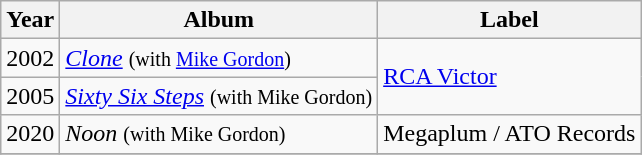<table class="wikitable">
<tr>
<th>Year</th>
<th>Album</th>
<th>Label</th>
</tr>
<tr>
<td>2002</td>
<td><em><a href='#'>Clone</a></em> <small>(with <a href='#'>Mike Gordon</a>)</small></td>
<td rowspan=2><a href='#'>RCA Victor</a></td>
</tr>
<tr>
<td>2005</td>
<td><em><a href='#'>Sixty Six Steps</a></em> <small>(with Mike Gordon)</small></td>
</tr>
<tr>
<td>2020</td>
<td><em>Noon</em> <small>(with Mike Gordon)</small></td>
<td>Megaplum / ATO Records</td>
</tr>
<tr>
</tr>
</table>
